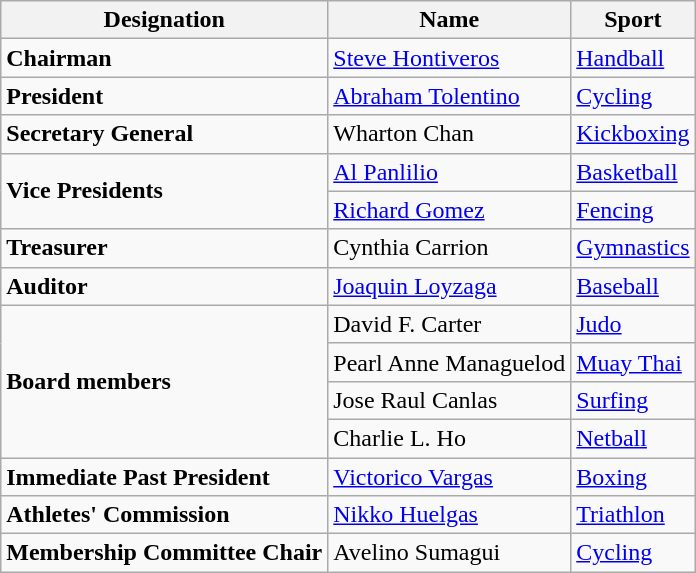<table class="wikitable">
<tr>
<th>Designation</th>
<th>Name</th>
<th>Sport</th>
</tr>
<tr>
<td><strong>Chairman</strong></td>
<td><a href='#'>Steve Hontiveros</a></td>
<td><a href='#'>Handball</a></td>
</tr>
<tr>
<td><strong>President</strong></td>
<td><a href='#'>Abraham Tolentino</a></td>
<td><a href='#'>Cycling</a></td>
</tr>
<tr>
<td><strong>Secretary General</strong></td>
<td>Wharton Chan</td>
<td><a href='#'>Kickboxing</a></td>
</tr>
<tr>
<td rowspan="2"><strong>Vice Presidents</strong></td>
<td><a href='#'>Al Panlilio</a></td>
<td><a href='#'>Basketball</a></td>
</tr>
<tr>
<td><a href='#'>Richard Gomez</a></td>
<td><a href='#'>Fencing</a></td>
</tr>
<tr>
<td><strong>Treasurer</strong></td>
<td>Cynthia Carrion</td>
<td><a href='#'>Gymnastics</a></td>
</tr>
<tr>
<td><strong>Auditor</strong></td>
<td><a href='#'>Joaquin Loyzaga</a></td>
<td><a href='#'>Baseball</a></td>
</tr>
<tr>
<td rowspan="4"><strong>Board members</strong></td>
<td>David F. Carter</td>
<td><a href='#'>Judo</a></td>
</tr>
<tr>
<td>Pearl Anne Managuelod</td>
<td><a href='#'>Muay Thai</a></td>
</tr>
<tr>
<td>Jose Raul Canlas</td>
<td><a href='#'>Surfing</a></td>
</tr>
<tr>
<td>Charlie L. Ho</td>
<td><a href='#'>Netball</a></td>
</tr>
<tr>
<td><strong>Immediate Past President</strong></td>
<td><a href='#'>Victorico Vargas</a></td>
<td><a href='#'>Boxing</a></td>
</tr>
<tr>
<td><strong>Athletes' Commission</strong></td>
<td><a href='#'>Nikko Huelgas</a></td>
<td><a href='#'>Triathlon</a></td>
</tr>
<tr>
<td><strong>Membership Committee Chair</strong></td>
<td>Avelino Sumagui</td>
<td><a href='#'>Cycling</a></td>
</tr>
</table>
